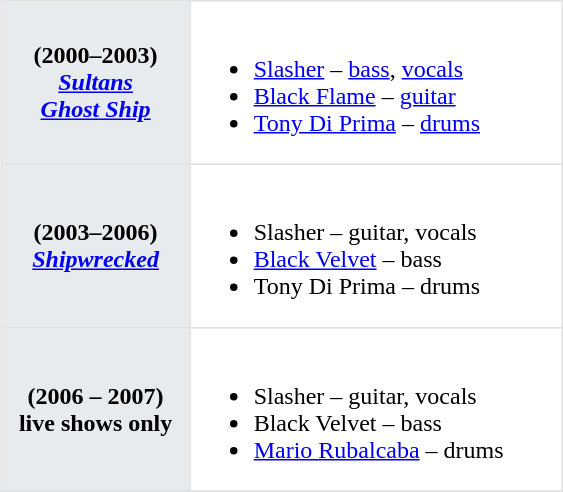<table class="toccolours"  border=1 cellpadding=2 cellspacing=0 style="float: right; width: 375px; margin: 0 0 1em 1em; border-collapse: collapse; border: 1px solid #E2E2E2;">
<tr>
<th bgcolor="#E7EBEE">(2000–2003)<br><em><a href='#'>Sultans</a></em><br><em><a href='#'>Ghost Ship</a></em></th>
<td><br><ul><li><a href='#'>Slasher</a> – <a href='#'>bass</a>, <a href='#'>vocals</a></li><li><a href='#'>Black Flame</a> – <a href='#'>guitar</a></li><li><a href='#'>Tony Di Prima</a> – <a href='#'>drums</a></li></ul></td>
</tr>
<tr>
<th bgcolor="#E7EBEE">(2003–2006)<br><em><a href='#'>Shipwrecked</a></th>
<td><br><ul><li>Slasher – guitar, vocals</li><li><a href='#'>Black Velvet</a> – bass</li><li>Tony Di Prima – drums</li></ul></td>
</tr>
<tr>
<th bgcolor="#E7EBEE">(2006 – 2007)<br>live shows only</th>
<td><br><ul><li>Slasher – guitar, vocals</li><li>Black Velvet – bass</li><li><a href='#'>Mario Rubalcaba</a> – drums</li></ul></td>
</tr>
<tr>
</tr>
</table>
